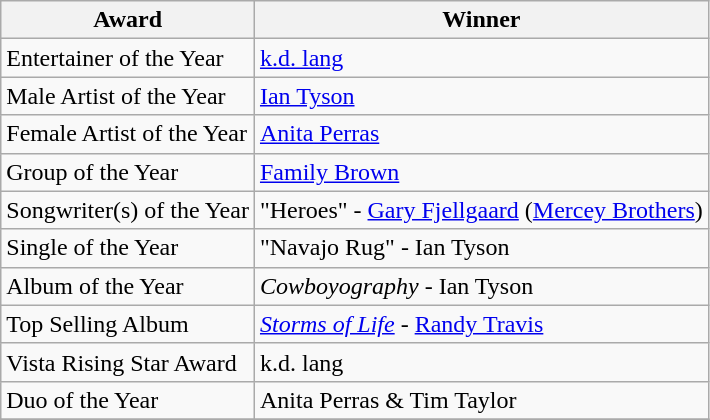<table class="wikitable">
<tr>
<th>Award</th>
<th>Winner</th>
</tr>
<tr>
<td>Entertainer of the Year</td>
<td><a href='#'>k.d. lang</a></td>
</tr>
<tr>
<td>Male Artist of the Year</td>
<td><a href='#'>Ian Tyson</a></td>
</tr>
<tr>
<td>Female Artist of the Year</td>
<td><a href='#'>Anita Perras</a></td>
</tr>
<tr>
<td>Group of the Year</td>
<td><a href='#'>Family Brown</a></td>
</tr>
<tr>
<td>Songwriter(s) of the Year</td>
<td>"Heroes" - <a href='#'>Gary Fjellgaard</a> (<a href='#'>Mercey Brothers</a>)</td>
</tr>
<tr>
<td>Single of the Year</td>
<td>"Navajo Rug" - Ian Tyson</td>
</tr>
<tr>
<td>Album of the Year</td>
<td><em>Cowboyography</em> - Ian Tyson</td>
</tr>
<tr>
<td>Top Selling Album</td>
<td><em><a href='#'>Storms of Life</a></em> - <a href='#'>Randy Travis</a></td>
</tr>
<tr>
<td>Vista Rising Star Award</td>
<td>k.d. lang</td>
</tr>
<tr>
<td>Duo of the Year</td>
<td>Anita Perras & Tim Taylor</td>
</tr>
<tr>
</tr>
</table>
